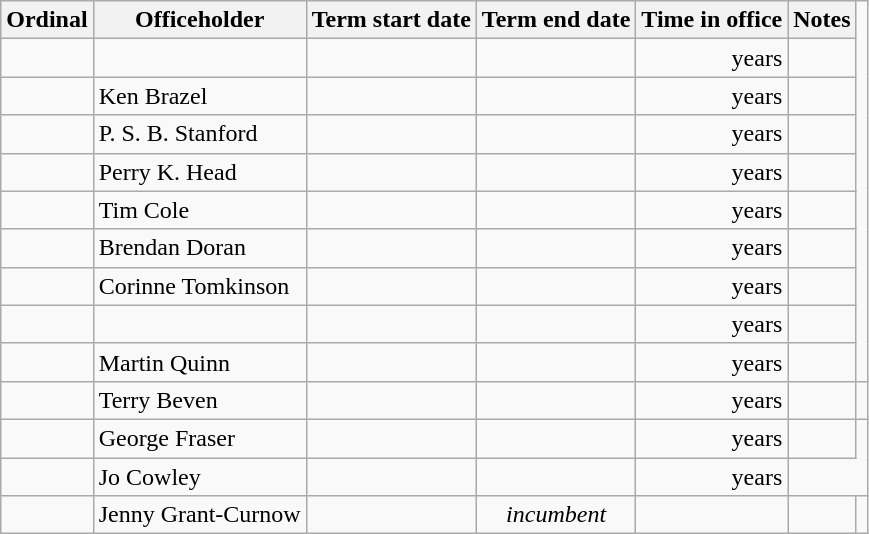<table class='wikitable sortable'>
<tr>
<th>Ordinal</th>
<th>Officeholder</th>
<th>Term start date</th>
<th>Term end date</th>
<th>Time in office</th>
<th>Notes</th>
</tr>
<tr>
<td align=center></td>
<td></td>
<td align=center></td>
<td align=center></td>
<td align=right> years</td>
<td></td>
</tr>
<tr>
<td align=center></td>
<td>Ken Brazel</td>
<td align=center></td>
<td align=center></td>
<td align=right> years</td>
<td></td>
</tr>
<tr>
<td align=center></td>
<td>P. S. B. Stanford</td>
<td align=center></td>
<td align=center></td>
<td align=right> years</td>
<td></td>
</tr>
<tr>
<td align=center></td>
<td>Perry K. Head</td>
<td align=center></td>
<td align=center></td>
<td align=right> years</td>
<td></td>
</tr>
<tr>
<td align=center></td>
<td>Tim Cole</td>
<td align=center></td>
<td align=center></td>
<td align=right> years</td>
<td></td>
</tr>
<tr>
<td align=center></td>
<td>Brendan Doran</td>
<td align=center></td>
<td align=center></td>
<td align=right> years</td>
<td></td>
</tr>
<tr>
<td align=center></td>
<td>Corinne Tomkinson</td>
<td align=center></td>
<td align=center></td>
<td align=right> years</td>
<td></td>
</tr>
<tr>
<td align=center></td>
<td></td>
<td align=center></td>
<td align=center></td>
<td align=right> years</td>
<td></td>
</tr>
<tr>
<td align=center></td>
<td>Martin Quinn</td>
<td align=center></td>
<td align=center></td>
<td align=right> years</td>
<td></td>
</tr>
<tr>
<td align=center></td>
<td>Terry Beven</td>
<td align=center></td>
<td align=center></td>
<td align=right> years</td>
<td></td>
<td></td>
</tr>
<tr>
<td align=center></td>
<td>George Fraser</td>
<td align=center></td>
<td align=center></td>
<td align=right> years</td>
<td></td>
</tr>
<tr>
<td align=center></td>
<td>Jo Cowley</td>
<td align=center></td>
<td align=center></td>
<td align=right> years</td>
</tr>
<tr>
<td align=center></td>
<td>Jenny Grant-Curnow</td>
<td align=center></td>
<td align=center><em>incumbent</em></td>
<td align=right><strong></strong></td>
<td></td>
<td></td>
</tr>
</table>
